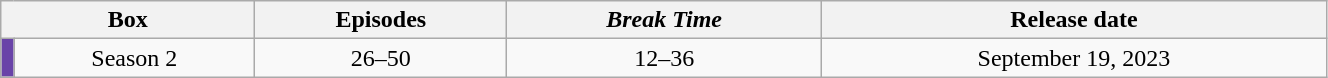<table class="wikitable" style="text-align: center; width: 70%;">
<tr>
<th colspan="2">Box</th>
<th>Episodes</th>
<th><em>Break Time</em></th>
<th>Release date</th>
</tr>
<tr>
<td rowspan="2" width="1%" style="background: #6943A8;"></td>
<td>Season 2</td>
<td>26–50</td>
<td>12–36</td>
<td>September 19, 2023</td>
</tr>
</table>
